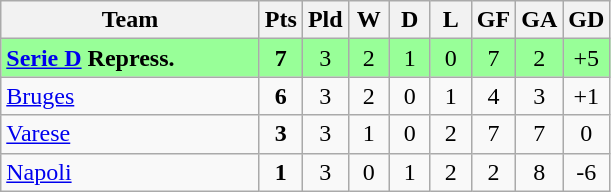<table class=wikitable style="text-align:center">
<tr>
<th width=165>Team</th>
<th width=20>Pts</th>
<th width=20>Pld</th>
<th width=20>W</th>
<th width=20>D</th>
<th width=20>L</th>
<th width=20>GF</th>
<th width=20>GA</th>
<th width=20>GD</th>
</tr>
<tr |- align=center style="background:#98FF98;">
<td style="text-align:left"> <strong><a href='#'>Serie D</a> Repress.</strong></td>
<td><strong>7</strong></td>
<td>3</td>
<td>2</td>
<td>1</td>
<td>0</td>
<td>7</td>
<td>2</td>
<td>+5</td>
</tr>
<tr>
<td style="text-align:left"> <a href='#'>Bruges</a></td>
<td><strong>6</strong></td>
<td>3</td>
<td>2</td>
<td>0</td>
<td>1</td>
<td>4</td>
<td>3</td>
<td>+1</td>
</tr>
<tr>
<td style="text-align:left"> <a href='#'>Varese</a></td>
<td><strong>3</strong></td>
<td>3</td>
<td>1</td>
<td>0</td>
<td>2</td>
<td>7</td>
<td>7</td>
<td>0</td>
</tr>
<tr>
<td style="text-align:left"> <a href='#'>Napoli</a></td>
<td><strong>1</strong></td>
<td>3</td>
<td>0</td>
<td>1</td>
<td>2</td>
<td>2</td>
<td>8</td>
<td>-6</td>
</tr>
</table>
